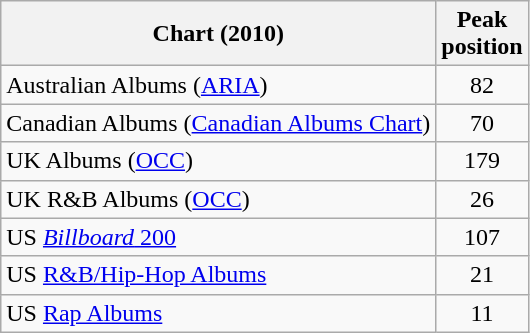<table class="wikitable sortable">
<tr>
<th>Chart (2010)</th>
<th>Peak<br>position</th>
</tr>
<tr>
<td>Australian Albums (<a href='#'>ARIA</a>)</td>
<td style="text-align:center;">82</td>
</tr>
<tr>
<td>Canadian Albums (<a href='#'>Canadian Albums Chart</a>)</td>
<td style="text-align:center;">70</td>
</tr>
<tr>
<td>UK Albums (<a href='#'>OCC</a>)</td>
<td style="text-align:center;">179</td>
</tr>
<tr>
<td>UK R&B Albums (<a href='#'>OCC</a>)</td>
<td style="text-align:center;">26</td>
</tr>
<tr>
<td>US <a href='#'><em>Billboard</em> 200</a></td>
<td style="text-align:center;">107</td>
</tr>
<tr>
<td>US <a href='#'>R&B/Hip-Hop Albums</a></td>
<td style="text-align:center;">21</td>
</tr>
<tr>
<td>US <a href='#'>Rap Albums</a></td>
<td style="text-align:center;">11</td>
</tr>
</table>
